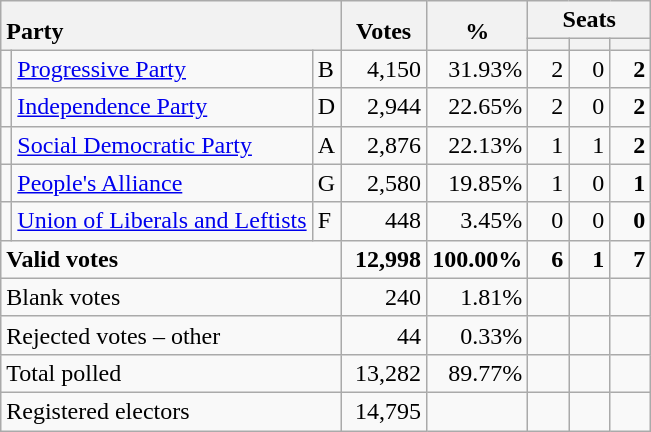<table class="wikitable" border="1" style="text-align:right;">
<tr>
<th style="text-align:left;" valign=bottom rowspan=2 colspan=3>Party</th>
<th align=center valign=bottom rowspan=2 width="50">Votes</th>
<th align=center valign=bottom rowspan=2 width="50">%</th>
<th colspan=3>Seats</th>
</tr>
<tr>
<th align=center valign=bottom width="20"><small></small></th>
<th align=center valign=bottom width="20"><small><a href='#'></a></small></th>
<th align=center valign=bottom width="20"><small></small></th>
</tr>
<tr>
<td></td>
<td align=left><a href='#'>Progressive Party</a></td>
<td align=left>B</td>
<td>4,150</td>
<td>31.93%</td>
<td>2</td>
<td>0</td>
<td><strong>2</strong></td>
</tr>
<tr>
<td></td>
<td align=left><a href='#'>Independence Party</a></td>
<td align=left>D</td>
<td>2,944</td>
<td>22.65%</td>
<td>2</td>
<td>0</td>
<td><strong>2</strong></td>
</tr>
<tr>
<td></td>
<td align=left><a href='#'>Social Democratic Party</a></td>
<td align=left>A</td>
<td>2,876</td>
<td>22.13%</td>
<td>1</td>
<td>1</td>
<td><strong>2</strong></td>
</tr>
<tr>
<td></td>
<td align=left><a href='#'>People's Alliance</a></td>
<td align=left>G</td>
<td>2,580</td>
<td>19.85%</td>
<td>1</td>
<td>0</td>
<td><strong>1</strong></td>
</tr>
<tr>
<td></td>
<td align=left><a href='#'>Union of Liberals and Leftists</a></td>
<td align=left>F</td>
<td>448</td>
<td>3.45%</td>
<td>0</td>
<td>0</td>
<td><strong>0</strong></td>
</tr>
<tr style="font-weight:bold">
<td align=left colspan=3>Valid votes</td>
<td>12,998</td>
<td>100.00%</td>
<td>6</td>
<td>1</td>
<td>7</td>
</tr>
<tr>
<td align=left colspan=3>Blank votes</td>
<td>240</td>
<td>1.81%</td>
<td></td>
<td></td>
<td></td>
</tr>
<tr>
<td align=left colspan=3>Rejected votes – other</td>
<td>44</td>
<td>0.33%</td>
<td></td>
<td></td>
<td></td>
</tr>
<tr>
<td align=left colspan=3>Total polled</td>
<td>13,282</td>
<td>89.77%</td>
<td></td>
<td></td>
<td></td>
</tr>
<tr>
<td align=left colspan=3>Registered electors</td>
<td>14,795</td>
<td></td>
<td></td>
<td></td>
<td></td>
</tr>
</table>
